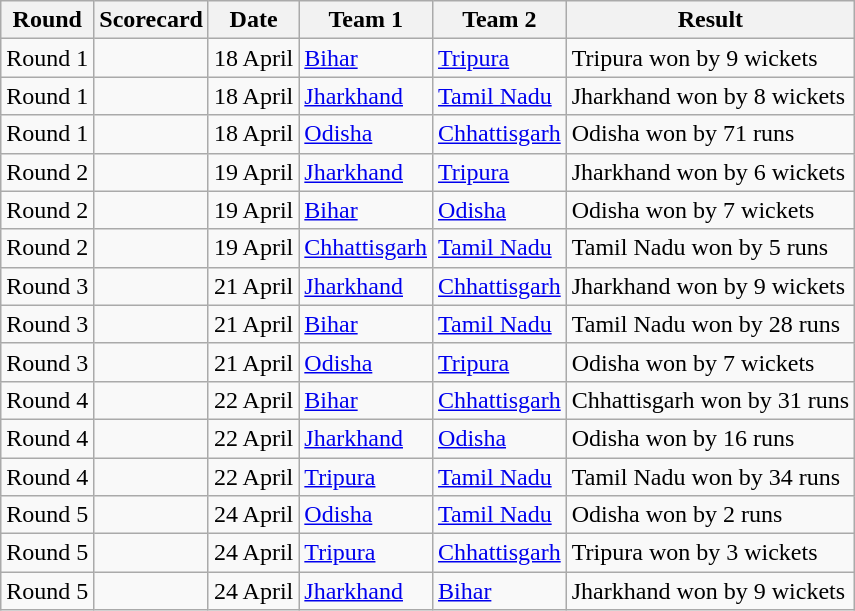<table class="wikitable collapsible sortable collapsed">
<tr>
<th>Round</th>
<th>Scorecard</th>
<th>Date</th>
<th>Team 1</th>
<th>Team 2</th>
<th>Result</th>
</tr>
<tr>
<td>Round 1</td>
<td></td>
<td>18 April</td>
<td><a href='#'>Bihar</a></td>
<td><a href='#'>Tripura</a></td>
<td>Tripura won by 9 wickets</td>
</tr>
<tr>
<td>Round 1</td>
<td></td>
<td>18 April</td>
<td><a href='#'>Jharkhand</a></td>
<td><a href='#'>Tamil Nadu</a></td>
<td>Jharkhand won by 8 wickets</td>
</tr>
<tr>
<td>Round 1</td>
<td></td>
<td>18 April</td>
<td><a href='#'>Odisha</a></td>
<td><a href='#'>Chhattisgarh</a></td>
<td>Odisha won by 71 runs</td>
</tr>
<tr>
<td>Round 2</td>
<td></td>
<td>19 April</td>
<td><a href='#'>Jharkhand</a></td>
<td><a href='#'>Tripura</a></td>
<td>Jharkhand won by 6 wickets</td>
</tr>
<tr>
<td>Round 2</td>
<td></td>
<td>19 April</td>
<td><a href='#'>Bihar</a></td>
<td><a href='#'>Odisha</a></td>
<td>Odisha won by 7 wickets</td>
</tr>
<tr>
<td>Round 2</td>
<td></td>
<td>19 April</td>
<td><a href='#'>Chhattisgarh</a></td>
<td><a href='#'>Tamil Nadu</a></td>
<td>Tamil Nadu won by 5 runs</td>
</tr>
<tr>
<td>Round 3</td>
<td></td>
<td>21 April</td>
<td><a href='#'>Jharkhand</a></td>
<td><a href='#'>Chhattisgarh</a></td>
<td>Jharkhand won by 9 wickets</td>
</tr>
<tr>
<td>Round 3</td>
<td></td>
<td>21 April</td>
<td><a href='#'>Bihar</a></td>
<td><a href='#'>Tamil Nadu</a></td>
<td>Tamil Nadu won by 28 runs</td>
</tr>
<tr>
<td>Round 3</td>
<td></td>
<td>21 April</td>
<td><a href='#'>Odisha</a></td>
<td><a href='#'>Tripura</a></td>
<td>Odisha won by 7 wickets</td>
</tr>
<tr>
<td>Round 4</td>
<td></td>
<td>22 April</td>
<td><a href='#'>Bihar</a></td>
<td><a href='#'>Chhattisgarh</a></td>
<td>Chhattisgarh won by 31 runs</td>
</tr>
<tr>
<td>Round 4</td>
<td></td>
<td>22 April</td>
<td><a href='#'>Jharkhand</a></td>
<td><a href='#'>Odisha</a></td>
<td>Odisha won by 16 runs</td>
</tr>
<tr>
<td>Round 4</td>
<td></td>
<td>22 April</td>
<td><a href='#'>Tripura</a></td>
<td><a href='#'>Tamil Nadu</a></td>
<td>Tamil Nadu won by 34 runs</td>
</tr>
<tr>
<td>Round 5</td>
<td></td>
<td>24 April</td>
<td><a href='#'>Odisha</a></td>
<td><a href='#'>Tamil Nadu</a></td>
<td>Odisha won by 2 runs</td>
</tr>
<tr>
<td>Round 5</td>
<td></td>
<td>24 April</td>
<td><a href='#'>Tripura</a></td>
<td><a href='#'>Chhattisgarh</a></td>
<td>Tripura won by 3 wickets</td>
</tr>
<tr>
<td>Round 5</td>
<td></td>
<td>24 April</td>
<td><a href='#'>Jharkhand</a></td>
<td><a href='#'>Bihar</a></td>
<td>Jharkhand won by 9 wickets</td>
</tr>
</table>
